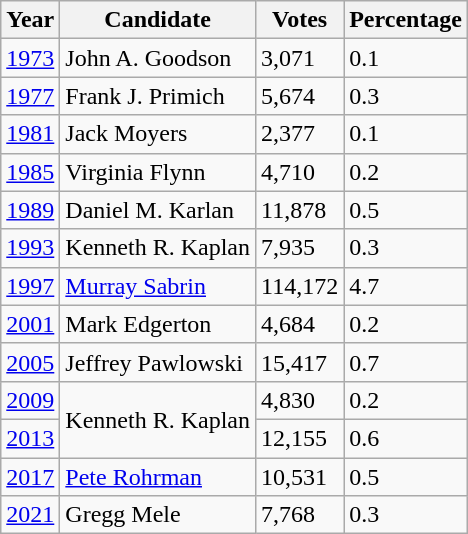<table class="wikitable">
<tr>
<th>Year</th>
<th>Candidate</th>
<th>Votes</th>
<th>Percentage</th>
</tr>
<tr>
<td><a href='#'>1973</a></td>
<td>John A. Goodson</td>
<td>3,071</td>
<td>0.1</td>
</tr>
<tr>
<td><a href='#'>1977</a></td>
<td>Frank J. Primich</td>
<td>5,674</td>
<td>0.3</td>
</tr>
<tr>
<td><a href='#'>1981</a></td>
<td>Jack Moyers</td>
<td>2,377</td>
<td>0.1</td>
</tr>
<tr>
<td><a href='#'>1985</a></td>
<td>Virginia Flynn</td>
<td>4,710</td>
<td>0.2</td>
</tr>
<tr>
<td><a href='#'>1989</a></td>
<td>Daniel M. Karlan</td>
<td>11,878</td>
<td>0.5</td>
</tr>
<tr>
<td><a href='#'>1993</a></td>
<td>Kenneth R. Kaplan</td>
<td>7,935</td>
<td>0.3</td>
</tr>
<tr>
<td><a href='#'>1997</a></td>
<td><a href='#'>Murray Sabrin</a></td>
<td>114,172</td>
<td>4.7</td>
</tr>
<tr>
<td><a href='#'>2001</a></td>
<td>Mark Edgerton</td>
<td>4,684</td>
<td>0.2</td>
</tr>
<tr>
<td><a href='#'>2005</a></td>
<td>Jeffrey Pawlowski</td>
<td>15,417</td>
<td>0.7</td>
</tr>
<tr>
<td><a href='#'>2009</a></td>
<td rowspan="2">Kenneth R. Kaplan</td>
<td>4,830</td>
<td>0.2</td>
</tr>
<tr>
<td><a href='#'>2013</a></td>
<td>12,155</td>
<td>0.6</td>
</tr>
<tr>
<td><a href='#'>2017</a></td>
<td><a href='#'>Pete Rohrman</a></td>
<td>10,531</td>
<td>0.5</td>
</tr>
<tr>
<td><a href='#'>2021</a></td>
<td>Gregg Mele</td>
<td>7,768</td>
<td>0.3</td>
</tr>
</table>
